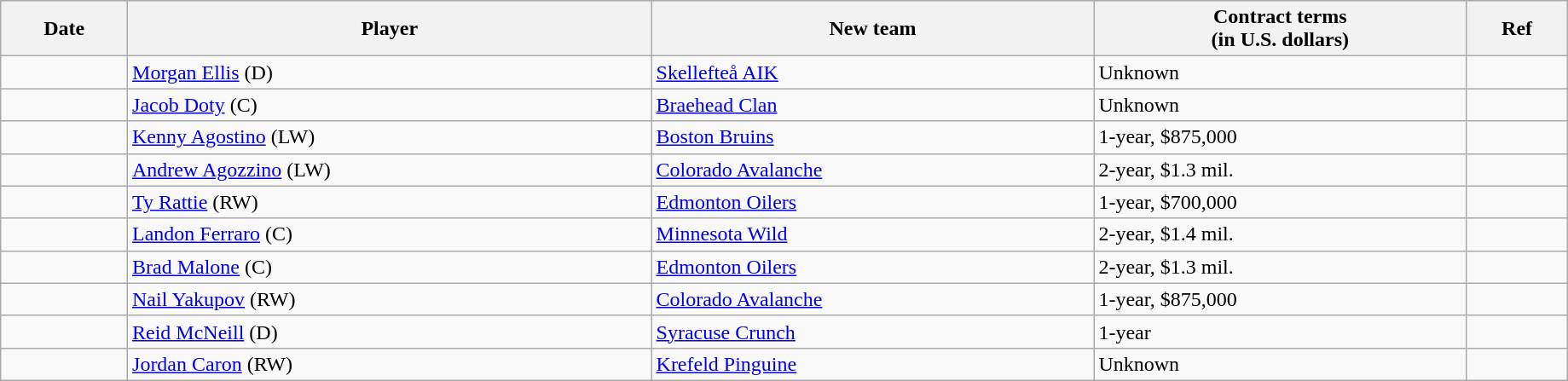<table class="wikitable" width=97%>
<tr style="background:#ddd;">
<th>Date</th>
<th>Player</th>
<th>New team</th>
<th>Contract terms<br>(in U.S. dollars)</th>
<th>Ref</th>
</tr>
<tr>
<td></td>
<td><a href='#'>Morgan Ellis</a> (D)</td>
<td><a href='#'>Skellefteå AIK</a></td>
<td>Unknown</td>
<td></td>
</tr>
<tr>
<td></td>
<td><a href='#'>Jacob Doty</a> (C)</td>
<td><a href='#'>Braehead Clan</a></td>
<td>Unknown</td>
<td></td>
</tr>
<tr>
<td></td>
<td><a href='#'>Kenny Agostino</a> (LW)</td>
<td><a href='#'>Boston Bruins</a></td>
<td>1-year, $875,000</td>
<td></td>
</tr>
<tr>
<td></td>
<td><a href='#'>Andrew Agozzino</a> (LW)</td>
<td><a href='#'>Colorado Avalanche</a></td>
<td>2-year, $1.3 mil.</td>
<td></td>
</tr>
<tr>
<td></td>
<td><a href='#'>Ty Rattie</a> (RW)</td>
<td><a href='#'>Edmonton Oilers</a></td>
<td>1-year, $700,000</td>
<td></td>
</tr>
<tr>
<td></td>
<td><a href='#'>Landon Ferraro</a> (C)</td>
<td><a href='#'>Minnesota Wild</a></td>
<td>2-year, $1.4 mil.</td>
<td></td>
</tr>
<tr>
<td></td>
<td><a href='#'>Brad Malone</a> (C)</td>
<td><a href='#'>Edmonton Oilers</a></td>
<td>2-year, $1.3 mil.</td>
<td></td>
</tr>
<tr>
<td></td>
<td><a href='#'>Nail Yakupov</a> (RW)</td>
<td><a href='#'>Colorado Avalanche</a></td>
<td>1-year, $875,000</td>
<td></td>
</tr>
<tr>
<td></td>
<td><a href='#'>Reid McNeill</a> (D)</td>
<td><a href='#'>Syracuse Crunch</a></td>
<td>1-year</td>
<td></td>
</tr>
<tr>
<td></td>
<td><a href='#'>Jordan Caron</a> (RW)</td>
<td><a href='#'>Krefeld Pinguine</a></td>
<td>Unknown</td>
<td></td>
</tr>
</table>
